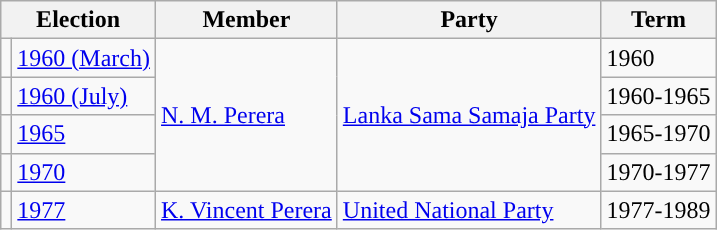<table class="wikitable">
<tr>
<th colspan="2">Election</th>
<th>Member</th>
<th>Party</th>
<th>Term</th>
</tr>
<tr>
<td style="background-color: "></td>
<td><a href='#'>1960 (March)</a></td>
<td rowspan=4><a href='#'>N. M. Perera</a></td>
<td rowspan=4><a href='#'>Lanka Sama Samaja Party</a></td>
<td>1960</td>
</tr>
<tr>
<td style="background-color: "></td>
<td><a href='#'>1960 (July)</a></td>
<td>1960-1965</td>
</tr>
<tr>
<td style="background-color: "></td>
<td><a href='#'>1965</a></td>
<td>1965-1970</td>
</tr>
<tr>
<td style="background-color: "></td>
<td><a href='#'>1970</a></td>
<td>1970-1977</td>
</tr>
<tr>
<td style="background-color: "></td>
<td><a href='#'>1977</a></td>
<td><a href='#'>K. Vincent Perera</a></td>
<td><a href='#'>United National Party</a></td>
<td>1977-1989</td>
</tr>
</table>
